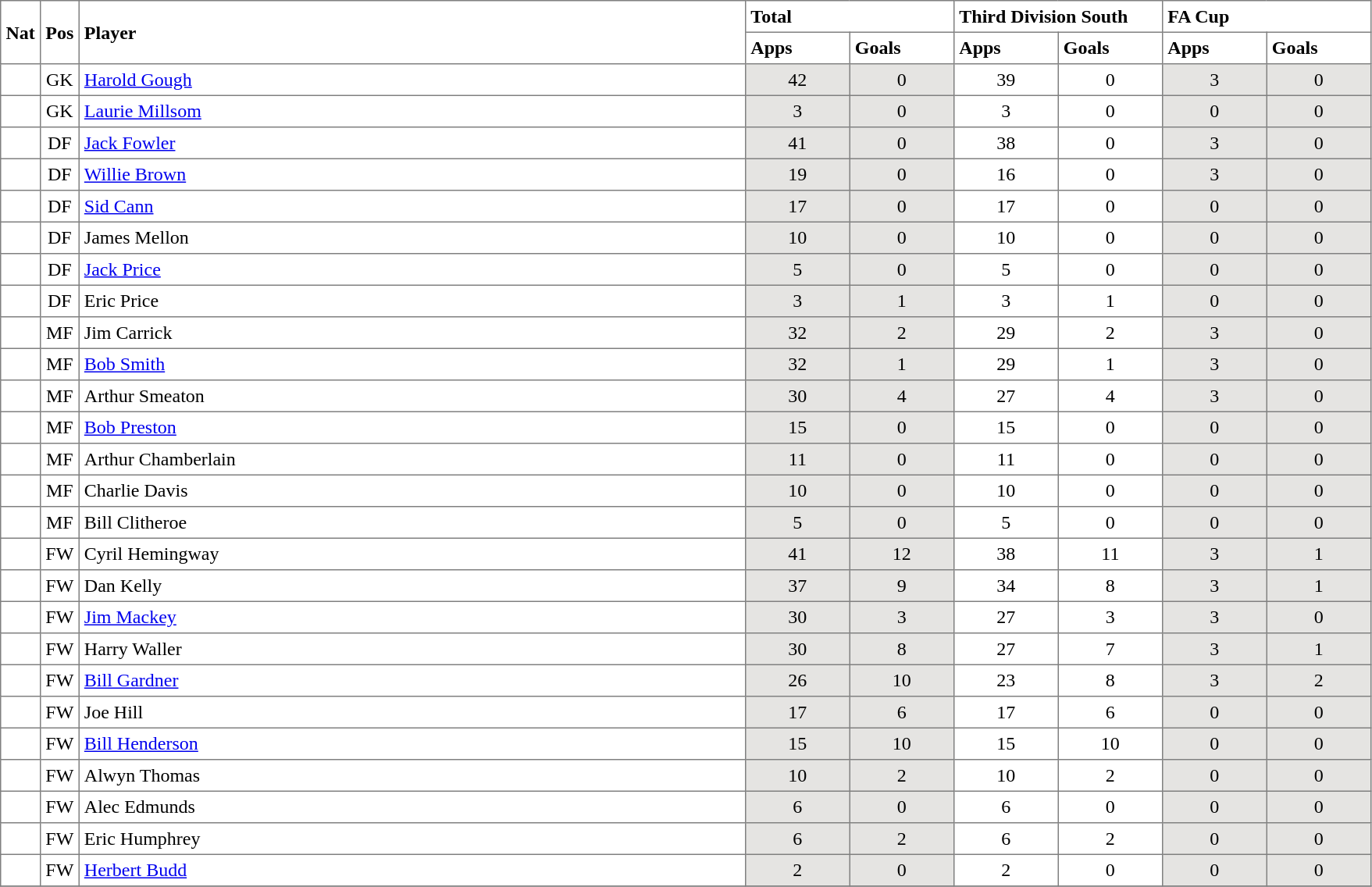<table class="toccolours" border="1" cellpadding="4" cellspacing="0" style="text-align:center; border-collapse: collapse; margin:0;">
<tr>
<th rowspan=2>Nat</th>
<th rowspan=2>Pos</th>
<th rowspan=2 style="width:35em" align="left">Player</th>
<th colspan=2 style="width:10em" align="left">Total</th>
<th colspan=2 style="width:10em" align="left">Third Division South</th>
<th colspan=2 style="width:10em" align="left">FA Cup</th>
</tr>
<tr>
<th style="width:5em" align="left">Apps</th>
<th style="width:5em" align="left">Goals</th>
<th style="width:5em" align="left">Apps</th>
<th style="width:5em" align="left">Goals</th>
<th style="width:5em" align="left">Apps</th>
<th style="width:5em" align="left">Goals</th>
</tr>
<tr>
<td></td>
<td>GK</td>
<td align="left"><a href='#'>Harold Gough</a></td>
<td style="background:#E5E4E2">42</td>
<td style="background:#E5E4E2">0</td>
<td>39</td>
<td>0</td>
<td style="background:#E5E4E2">3</td>
<td style="background:#E5E4E2">0</td>
</tr>
<tr>
<td></td>
<td>GK</td>
<td align="left"><a href='#'>Laurie Millsom</a></td>
<td style="background:#E5E4E2">3</td>
<td style="background:#E5E4E2">0</td>
<td>3</td>
<td>0</td>
<td style="background:#E5E4E2">0</td>
<td style="background:#E5E4E2">0</td>
</tr>
<tr>
<td></td>
<td>DF</td>
<td align="left"><a href='#'>Jack Fowler</a></td>
<td style="background:#E5E4E2">41</td>
<td style="background:#E5E4E2">0</td>
<td>38</td>
<td>0</td>
<td style="background:#E5E4E2">3</td>
<td style="background:#E5E4E2">0</td>
</tr>
<tr>
<td></td>
<td>DF</td>
<td align="left"><a href='#'>Willie Brown</a></td>
<td style="background:#E5E4E2">19</td>
<td style="background:#E5E4E2">0</td>
<td>16</td>
<td>0</td>
<td style="background:#E5E4E2">3</td>
<td style="background:#E5E4E2">0</td>
</tr>
<tr>
<td></td>
<td>DF</td>
<td align="left"><a href='#'>Sid Cann</a></td>
<td style="background:#E5E4E2">17</td>
<td style="background:#E5E4E2">0</td>
<td>17</td>
<td>0</td>
<td style="background:#E5E4E2">0</td>
<td style="background:#E5E4E2">0</td>
</tr>
<tr>
<td></td>
<td>DF</td>
<td align="left">James Mellon</td>
<td style="background:#E5E4E2">10</td>
<td style="background:#E5E4E2">0</td>
<td>10</td>
<td>0</td>
<td style="background:#E5E4E2">0</td>
<td style="background:#E5E4E2">0</td>
</tr>
<tr>
<td></td>
<td>DF</td>
<td align="left"><a href='#'>Jack Price</a></td>
<td style="background:#E5E4E2">5</td>
<td style="background:#E5E4E2">0</td>
<td>5</td>
<td>0</td>
<td style="background:#E5E4E2">0</td>
<td style="background:#E5E4E2">0</td>
</tr>
<tr>
<td></td>
<td>DF</td>
<td align="left">Eric Price</td>
<td style="background:#E5E4E2">3</td>
<td style="background:#E5E4E2">1</td>
<td>3</td>
<td>1</td>
<td style="background:#E5E4E2">0</td>
<td style="background:#E5E4E2">0</td>
</tr>
<tr>
<td></td>
<td>MF</td>
<td align="left">Jim Carrick</td>
<td style="background:#E5E4E2">32</td>
<td style="background:#E5E4E2">2</td>
<td>29</td>
<td>2</td>
<td style="background:#E5E4E2">3</td>
<td style="background:#E5E4E2">0</td>
</tr>
<tr>
<td></td>
<td>MF</td>
<td align="left"><a href='#'>Bob Smith</a></td>
<td style="background:#E5E4E2">32</td>
<td style="background:#E5E4E2">1</td>
<td>29</td>
<td>1</td>
<td style="background:#E5E4E2">3</td>
<td style="background:#E5E4E2">0</td>
</tr>
<tr>
<td></td>
<td>MF</td>
<td align="left">Arthur Smeaton</td>
<td style="background:#E5E4E2">30</td>
<td style="background:#E5E4E2">4</td>
<td>27</td>
<td>4</td>
<td style="background:#E5E4E2">3</td>
<td style="background:#E5E4E2">0</td>
</tr>
<tr>
<td></td>
<td>MF</td>
<td align="left"><a href='#'>Bob Preston</a></td>
<td style="background:#E5E4E2">15</td>
<td style="background:#E5E4E2">0</td>
<td>15</td>
<td>0</td>
<td style="background:#E5E4E2">0</td>
<td style="background:#E5E4E2">0</td>
</tr>
<tr>
<td></td>
<td>MF</td>
<td align="left">Arthur Chamberlain</td>
<td style="background:#E5E4E2">11</td>
<td style="background:#E5E4E2">0</td>
<td>11</td>
<td>0</td>
<td style="background:#E5E4E2">0</td>
<td style="background:#E5E4E2">0</td>
</tr>
<tr>
<td></td>
<td>MF</td>
<td align="left">Charlie Davis</td>
<td style="background:#E5E4E2">10</td>
<td style="background:#E5E4E2">0</td>
<td>10</td>
<td>0</td>
<td style="background:#E5E4E2">0</td>
<td style="background:#E5E4E2">0</td>
</tr>
<tr>
<td></td>
<td>MF</td>
<td align="left">Bill Clitheroe</td>
<td style="background:#E5E4E2">5</td>
<td style="background:#E5E4E2">0</td>
<td>5</td>
<td>0</td>
<td style="background:#E5E4E2">0</td>
<td style="background:#E5E4E2">0</td>
</tr>
<tr>
<td></td>
<td>FW</td>
<td align="left">Cyril Hemingway</td>
<td style="background:#E5E4E2">41</td>
<td style="background:#E5E4E2">12</td>
<td>38</td>
<td>11</td>
<td style="background:#E5E4E2">3</td>
<td style="background:#E5E4E2">1</td>
</tr>
<tr>
<td></td>
<td>FW</td>
<td align="left">Dan Kelly</td>
<td style="background:#E5E4E2">37</td>
<td style="background:#E5E4E2">9</td>
<td>34</td>
<td>8</td>
<td style="background:#E5E4E2">3</td>
<td style="background:#E5E4E2">1</td>
</tr>
<tr>
<td></td>
<td>FW</td>
<td align="left"><a href='#'>Jim Mackey</a></td>
<td style="background:#E5E4E2">30</td>
<td style="background:#E5E4E2">3</td>
<td>27</td>
<td>3</td>
<td style="background:#E5E4E2">3</td>
<td style="background:#E5E4E2">0</td>
</tr>
<tr>
<td></td>
<td>FW</td>
<td align="left">Harry Waller</td>
<td style="background:#E5E4E2">30</td>
<td style="background:#E5E4E2">8</td>
<td>27</td>
<td>7</td>
<td style="background:#E5E4E2">3</td>
<td style="background:#E5E4E2">1</td>
</tr>
<tr>
<td></td>
<td>FW</td>
<td align="left"><a href='#'>Bill Gardner</a></td>
<td style="background:#E5E4E2">26</td>
<td style="background:#E5E4E2">10</td>
<td>23</td>
<td>8</td>
<td style="background:#E5E4E2">3</td>
<td style="background:#E5E4E2">2</td>
</tr>
<tr>
<td></td>
<td>FW</td>
<td align="left">Joe Hill</td>
<td style="background:#E5E4E2">17</td>
<td style="background:#E5E4E2">6</td>
<td>17</td>
<td>6</td>
<td style="background:#E5E4E2">0</td>
<td style="background:#E5E4E2">0</td>
</tr>
<tr>
<td></td>
<td>FW</td>
<td align="left"><a href='#'>Bill Henderson</a></td>
<td style="background:#E5E4E2">15</td>
<td style="background:#E5E4E2">10</td>
<td>15</td>
<td>10</td>
<td style="background:#E5E4E2">0</td>
<td style="background:#E5E4E2">0</td>
</tr>
<tr>
<td></td>
<td>FW</td>
<td align="left">Alwyn Thomas</td>
<td style="background:#E5E4E2">10</td>
<td style="background:#E5E4E2">2</td>
<td>10</td>
<td>2</td>
<td style="background:#E5E4E2">0</td>
<td style="background:#E5E4E2">0</td>
</tr>
<tr>
<td></td>
<td>FW</td>
<td align="left">Alec Edmunds</td>
<td style="background:#E5E4E2">6</td>
<td style="background:#E5E4E2">0</td>
<td>6</td>
<td>0</td>
<td style="background:#E5E4E2">0</td>
<td style="background:#E5E4E2">0</td>
</tr>
<tr>
<td></td>
<td>FW</td>
<td align="left">Eric Humphrey</td>
<td style="background:#E5E4E2">6</td>
<td style="background:#E5E4E2">2</td>
<td>6</td>
<td>2</td>
<td style="background:#E5E4E2">0</td>
<td style="background:#E5E4E2">0</td>
</tr>
<tr>
<td></td>
<td>FW</td>
<td align="left"><a href='#'>Herbert Budd</a></td>
<td style="background:#E5E4E2">2</td>
<td style="background:#E5E4E2">0</td>
<td>2</td>
<td>0</td>
<td style="background:#E5E4E2">0</td>
<td style="background:#E5E4E2">0</td>
</tr>
<tr>
</tr>
</table>
